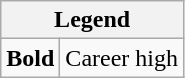<table class="wikitable mw-collapsible mw-collapsed">
<tr>
<th colspan="2">Legend</th>
</tr>
<tr>
<td><strong>Bold</strong></td>
<td>Career high</td>
</tr>
</table>
